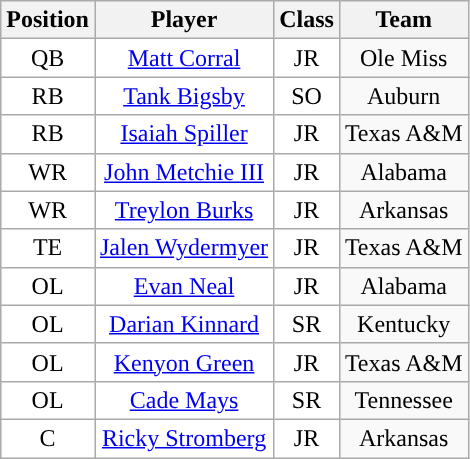<table class="wikitable sortable">
<tr>
<th>Position</th>
<th>Player</th>
<th>Class</th>
<th>Team</th>
</tr>
<tr style="text-align:center;">
<td style="background:white">QB</td>
<td style="background:white"><a href='#'>Matt Corral</a></td>
<td style="background:white">JR</td>
<td>Ole Miss</td>
</tr>
<tr style="text-align:center;">
<td style="background:white">RB</td>
<td style="background:white"><a href='#'>Tank Bigsby</a></td>
<td style="background:white">SO</td>
<td>Auburn</td>
</tr>
<tr style="text-align:center;">
<td style="background:white">RB</td>
<td style="background:white"><a href='#'>Isaiah Spiller</a></td>
<td style="background:white">JR</td>
<td>Texas A&M</td>
</tr>
<tr style="text-align:center;">
<td style="background:white">WR</td>
<td style="background:white"><a href='#'>John Metchie III</a></td>
<td style="background:white">JR</td>
<td>Alabama</td>
</tr>
<tr style="text-align:center;">
<td style="background:white">WR</td>
<td style="background:white"><a href='#'>Treylon Burks</a></td>
<td style="background:white">JR</td>
<td>Arkansas</td>
</tr>
<tr style="text-align:center;">
<td style="background:white">TE</td>
<td style="background:white"><a href='#'>Jalen Wydermyer</a></td>
<td style="background:white">JR</td>
<td>Texas A&M</td>
</tr>
<tr style="text-align:center;">
<td style="background:white">OL</td>
<td style="background:white"><a href='#'>Evan Neal</a></td>
<td style="background:white">JR</td>
<td>Alabama</td>
</tr>
<tr style="text-align:center;">
<td style="background:white">OL</td>
<td style="background:white"><a href='#'>Darian Kinnard</a></td>
<td style="background:white">SR</td>
<td>Kentucky</td>
</tr>
<tr style="text-align:center;">
<td style="background:white">OL</td>
<td style="background:white"><a href='#'>Kenyon Green</a></td>
<td style="background:white">JR</td>
<td>Texas A&M</td>
</tr>
<tr style="text-align:center;">
<td style="background:white">OL</td>
<td style="background:white"><a href='#'>Cade Mays</a></td>
<td style="background:white">SR</td>
<td>Tennessee</td>
</tr>
<tr style="text-align:center;">
<td style="background:white">C</td>
<td style="background:white"><a href='#'>Ricky Stromberg</a></td>
<td style="background:white">JR</td>
<td>Arkansas</td>
</tr>
</table>
